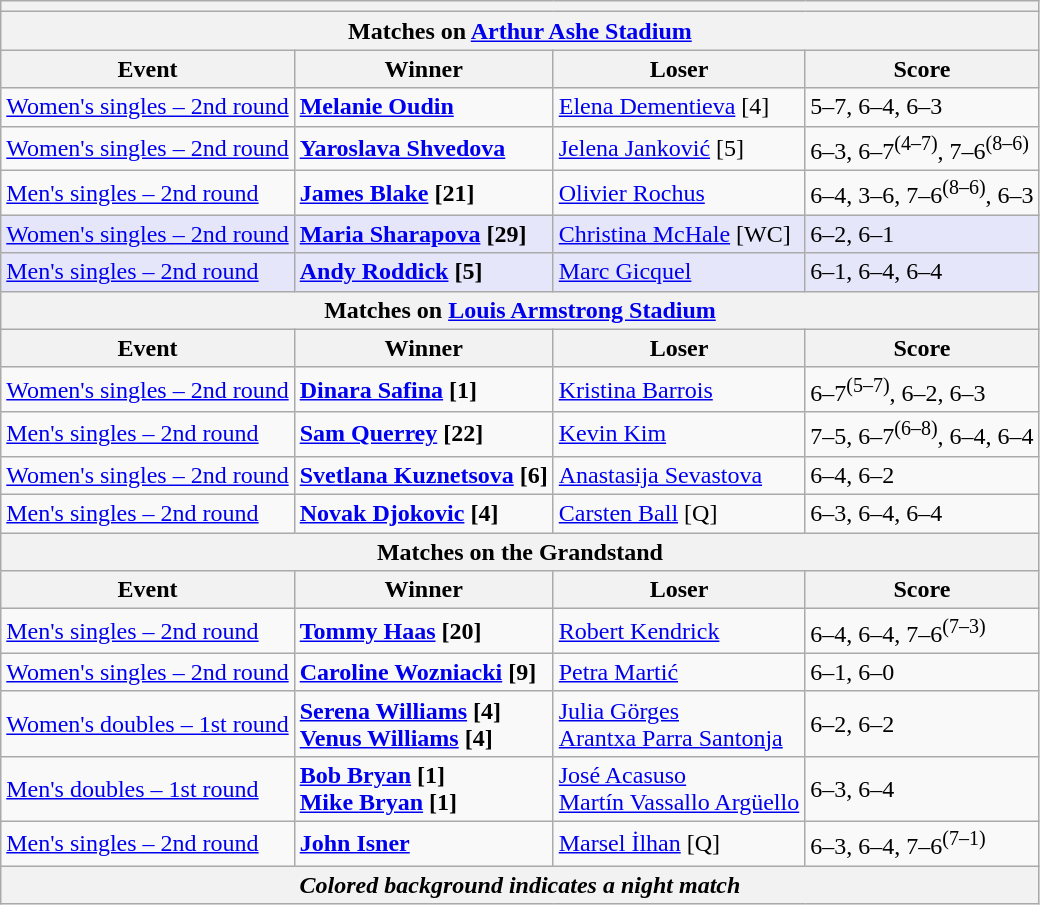<table class="wikitable collapsible uncollapsed">
<tr>
<th colspan=4></th>
</tr>
<tr>
<th colspan=4><strong>Matches on <a href='#'>Arthur Ashe Stadium</a></strong></th>
</tr>
<tr>
<th>Event</th>
<th>Winner</th>
<th>Loser</th>
<th>Score</th>
</tr>
<tr align=left>
<td><a href='#'>Women's singles – 2nd round</a></td>
<td> <strong><a href='#'>Melanie Oudin</a></strong></td>
<td> <a href='#'>Elena Dementieva</a> [4]</td>
<td>5–7, 6–4, 6–3</td>
</tr>
<tr align=left>
<td><a href='#'>Women's singles – 2nd round</a></td>
<td> <strong><a href='#'>Yaroslava Shvedova</a></strong></td>
<td> <a href='#'>Jelena Janković</a> [5]</td>
<td>6–3, 6–7<sup>(4–7)</sup>, 7–6<sup>(8–6)</sup></td>
</tr>
<tr align=left>
<td><a href='#'>Men's singles – 2nd round</a></td>
<td> <strong><a href='#'>James Blake</a> [21]</strong></td>
<td> <a href='#'>Olivier Rochus</a></td>
<td>6–4, 3–6, 7–6<sup>(8–6)</sup>, 6–3</td>
</tr>
<tr style="text-align:left; background:lavender;">
<td><a href='#'>Women's singles – 2nd round</a></td>
<td> <strong><a href='#'>Maria Sharapova</a> [29]</strong></td>
<td> <a href='#'>Christina McHale</a> [WC]</td>
<td>6–2, 6–1</td>
</tr>
<tr style="text-align:left; background:lavender;">
<td><a href='#'>Men's singles – 2nd round</a></td>
<td> <strong><a href='#'>Andy Roddick</a> [5]</strong></td>
<td> <a href='#'>Marc Gicquel</a></td>
<td>6–1, 6–4, 6–4</td>
</tr>
<tr>
<th colspan=4><strong>Matches on <a href='#'>Louis Armstrong Stadium</a></strong></th>
</tr>
<tr>
<th>Event</th>
<th>Winner</th>
<th>Loser</th>
<th>Score</th>
</tr>
<tr align=left>
<td><a href='#'>Women's singles – 2nd round</a></td>
<td> <strong><a href='#'>Dinara Safina</a> [1]</strong></td>
<td> <a href='#'>Kristina Barrois</a></td>
<td>6–7<sup>(5–7)</sup>, 6–2, 6–3</td>
</tr>
<tr align=left>
<td><a href='#'>Men's singles – 2nd round</a></td>
<td> <strong><a href='#'>Sam Querrey</a> [22]</strong></td>
<td> <a href='#'>Kevin Kim</a></td>
<td>7–5, 6–7<sup>(6–8)</sup>, 6–4, 6–4</td>
</tr>
<tr align=left>
<td><a href='#'>Women's singles – 2nd round</a></td>
<td> <strong><a href='#'>Svetlana Kuznetsova</a> [6]</strong></td>
<td> <a href='#'>Anastasija Sevastova</a></td>
<td>6–4, 6–2</td>
</tr>
<tr align=left>
<td><a href='#'>Men's singles – 2nd round</a></td>
<td> <strong><a href='#'>Novak Djokovic</a> [4]</strong></td>
<td> <a href='#'>Carsten Ball</a> [Q]</td>
<td>6–3, 6–4, 6–4</td>
</tr>
<tr>
<th colspan=4><strong>Matches on the Grandstand</strong></th>
</tr>
<tr>
<th>Event</th>
<th>Winner</th>
<th>Loser</th>
<th>Score</th>
</tr>
<tr align=left>
<td><a href='#'>Men's singles – 2nd round</a></td>
<td> <strong><a href='#'>Tommy Haas</a> [20]</strong></td>
<td> <a href='#'>Robert Kendrick</a></td>
<td>6–4, 6–4, 7–6<sup>(7–3)</sup></td>
</tr>
<tr align=left>
<td><a href='#'>Women's singles – 2nd round</a></td>
<td>  <strong><a href='#'>Caroline Wozniacki</a> [9]</strong></td>
<td> <a href='#'>Petra Martić</a></td>
<td>6–1, 6–0</td>
</tr>
<tr align=left>
<td><a href='#'>Women's doubles – 1st round</a></td>
<td> <strong><a href='#'>Serena Williams</a> [4]<br> <a href='#'>Venus Williams</a> [4]</strong></td>
<td> <a href='#'>Julia Görges</a><br> <a href='#'>Arantxa Parra Santonja</a></td>
<td>6–2, 6–2</td>
</tr>
<tr align=left>
<td><a href='#'>Men's doubles – 1st round</a></td>
<td> <strong><a href='#'>Bob Bryan</a> [1]<br> <a href='#'>Mike Bryan</a>  [1]</strong></td>
<td> <a href='#'>José Acasuso</a><br> <a href='#'>Martín Vassallo Argüello</a></td>
<td>6–3, 6–4</td>
</tr>
<tr align=left>
<td><a href='#'>Men's singles – 2nd round</a></td>
<td> <strong><a href='#'>John Isner</a></strong></td>
<td> <a href='#'>Marsel İlhan</a> [Q]</td>
<td>6–3, 6–4, 7–6<sup>(7–1)</sup></td>
</tr>
<tr>
<th colspan=4><em>Colored background indicates a night match</em></th>
</tr>
</table>
